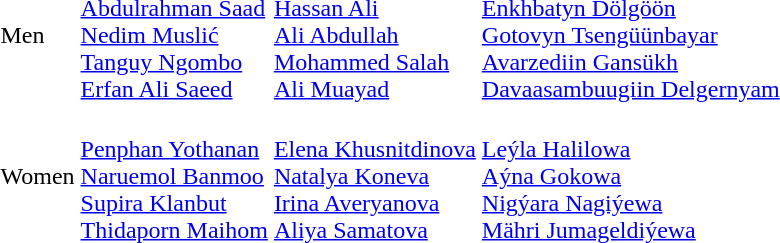<table>
<tr>
<td>Men</td>
<td><br><a href='#'>Abdulrahman Saad</a><br><a href='#'>Nedim Muslić</a><br><a href='#'>Tanguy Ngombo</a><br><a href='#'>Erfan Ali Saeed</a></td>
<td><br><a href='#'>Hassan Ali</a><br><a href='#'>Ali Abdullah</a><br><a href='#'>Mohammed Salah</a><br><a href='#'>Ali Muayad</a></td>
<td><br><a href='#'>Enkhbatyn Dölgöön</a><br><a href='#'>Gotovyn Tsengüünbayar</a><br><a href='#'>Avarzediin Gansükh</a><br><a href='#'>Davaasambuugiin Delgernyam</a></td>
</tr>
<tr>
<td>Women</td>
<td><br><a href='#'>Penphan Yothanan</a><br><a href='#'>Naruemol Banmoo</a><br><a href='#'>Supira Klanbut</a><br><a href='#'>Thidaporn Maihom</a></td>
<td><br><a href='#'>Elena Khusnitdinova</a><br><a href='#'>Natalya Koneva</a><br><a href='#'>Irina Averyanova</a><br><a href='#'>Aliya Samatova</a></td>
<td><br><a href='#'>Leýla Halilowa</a><br><a href='#'>Aýna Gokowa</a><br><a href='#'>Nigýara Nagiýewa</a><br><a href='#'>Mähri Jumageldiýewa</a></td>
</tr>
</table>
